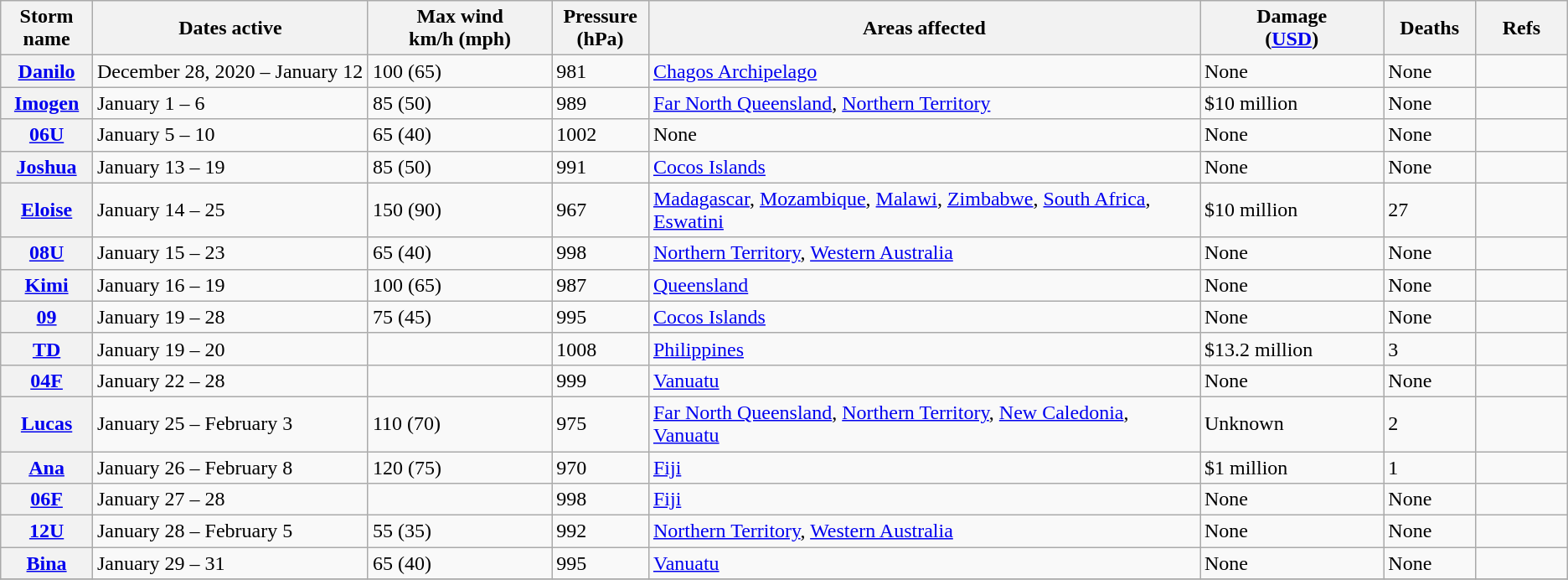<table class="wikitable sortable">
<tr>
<th width="5%">Storm name</th>
<th width="15%">Dates active</th>
<th width="10%">Max wind<br>km/h (mph)</th>
<th width="5%">Pressure<br>(hPa)</th>
<th width="30%">Areas affected</th>
<th width="10%">Damage<br>(<a href='#'>USD</a>)</th>
<th width="5%">Deaths</th>
<th width="5%">Refs</th>
</tr>
<tr>
<th><a href='#'>Danilo</a></th>
<td>December 28, 2020 – January 12 </td>
<td>100 (65)</td>
<td>981</td>
<td><a href='#'>Chagos Archipelago</a></td>
<td>None</td>
<td>None</td>
<td></td>
</tr>
<tr>
<th><a href='#'>Imogen</a></th>
<td>January 1 – 6</td>
<td>85 (50)</td>
<td>989</td>
<td><a href='#'>Far North Queensland</a>, <a href='#'>Northern Territory</a></td>
<td>$10 million</td>
<td>None</td>
<td></td>
</tr>
<tr>
<th><a href='#'>06U</a></th>
<td>January 5 – 10</td>
<td>65 (40)</td>
<td>1002</td>
<td>None</td>
<td>None</td>
<td>None</td>
<td></td>
</tr>
<tr>
<th><a href='#'>Joshua</a></th>
<td>January 13 – 19</td>
<td>85 (50)</td>
<td>991</td>
<td><a href='#'>Cocos Islands</a></td>
<td>None</td>
<td>None</td>
<td></td>
</tr>
<tr>
<th><a href='#'>Eloise</a></th>
<td>January 14 – 25</td>
<td>150 (90)</td>
<td>967</td>
<td><a href='#'>Madagascar</a>, <a href='#'>Mozambique</a>, <a href='#'>Malawi</a>, <a href='#'>Zimbabwe</a>, <a href='#'>South Africa</a>, <a href='#'>Eswatini</a></td>
<td>$10 million</td>
<td>27 </td>
<td></td>
</tr>
<tr>
<th><a href='#'>08U</a></th>
<td>January 15 – 23</td>
<td>65 (40)</td>
<td>998</td>
<td><a href='#'>Northern Territory</a>, <a href='#'>Western Australia</a></td>
<td>None</td>
<td>None</td>
<td></td>
</tr>
<tr>
<th><a href='#'>Kimi</a></th>
<td>January 16 – 19</td>
<td>100 (65)</td>
<td>987</td>
<td><a href='#'>Queensland</a></td>
<td>None</td>
<td>None</td>
<td></td>
</tr>
<tr>
<th><a href='#'>09</a></th>
<td>January 19 – 28</td>
<td>75 (45)</td>
<td>995</td>
<td><a href='#'>Cocos Islands</a></td>
<td>None</td>
<td>None</td>
<td></td>
</tr>
<tr>
<th><a href='#'>TD</a></th>
<td>January 19 – 20</td>
<td></td>
<td>1008</td>
<td><a href='#'>Philippines</a></td>
<td>$13.2 million</td>
<td>3</td>
<td></td>
</tr>
<tr>
<th><a href='#'>04F</a></th>
<td>January 22 – 28</td>
<td></td>
<td>999</td>
<td><a href='#'>Vanuatu</a></td>
<td>None</td>
<td>None</td>
<td></td>
</tr>
<tr>
<th><a href='#'>Lucas</a></th>
<td>January 25 – February 3</td>
<td>110 (70)</td>
<td>975</td>
<td><a href='#'>Far North Queensland</a>, <a href='#'>Northern Territory</a>, <a href='#'>New Caledonia</a>, <a href='#'>Vanuatu</a></td>
<td>Unknown</td>
<td>2</td>
<td></td>
</tr>
<tr>
<th><a href='#'>Ana</a></th>
<td>January 26 – February 8</td>
<td>120 (75)</td>
<td>970</td>
<td><a href='#'>Fiji</a></td>
<td>$1 million</td>
<td>1 </td>
<td></td>
</tr>
<tr>
<th><a href='#'>06F</a></th>
<td>January 27 – 28</td>
<td></td>
<td>998</td>
<td><a href='#'>Fiji</a></td>
<td>None</td>
<td>None</td>
<td></td>
</tr>
<tr>
<th><a href='#'>12U</a></th>
<td>January 28 – February 5</td>
<td>55 (35)</td>
<td>992</td>
<td><a href='#'>Northern Territory</a>, <a href='#'>Western Australia</a></td>
<td>None</td>
<td>None</td>
<td></td>
</tr>
<tr>
<th><a href='#'>Bina</a></th>
<td>January 29 – 31</td>
<td>65 (40)</td>
<td>995</td>
<td><a href='#'>Vanuatu</a></td>
<td>None</td>
<td>None</td>
<td></td>
</tr>
<tr>
</tr>
</table>
